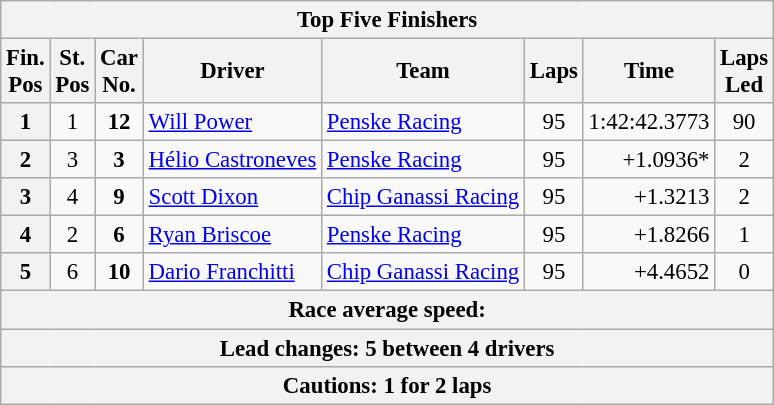<table class="wikitable" style="font-size:95%;text-align:center">
<tr>
<th colspan=9>Top Five Finishers</th>
</tr>
<tr>
<th>Fin.<br>Pos</th>
<th>St.<br>Pos</th>
<th>Car<br>No.</th>
<th>Driver</th>
<th>Team</th>
<th>Laps</th>
<th>Time</th>
<th>Laps<br>Led</th>
</tr>
<tr>
<th>1</th>
<td>1</td>
<td><strong>12</strong></td>
<td style="text-align:left"> <a href='#'>Will Power</a></td>
<td style="text-align:left"><a href='#'>Penske Racing</a></td>
<td>95</td>
<td align=right>1:42:42.3773</td>
<td>90</td>
</tr>
<tr>
<th>2</th>
<td>3</td>
<td><strong>3</strong></td>
<td style="text-align:left"> <a href='#'>Hélio Castroneves</a></td>
<td style="text-align:left"><a href='#'>Penske Racing</a></td>
<td>95</td>
<td align=right>+1.0936*</td>
<td>2</td>
</tr>
<tr>
<th>3</th>
<td>4</td>
<td><strong>9</strong></td>
<td style="text-align:left"> <a href='#'>Scott Dixon</a></td>
<td style="text-align:left"><a href='#'>Chip Ganassi Racing</a></td>
<td>95</td>
<td align=right>+1.3213</td>
<td>2</td>
</tr>
<tr>
<th>4</th>
<td>2</td>
<td><strong>6</strong></td>
<td style="text-align:left"> <a href='#'>Ryan Briscoe</a></td>
<td style="text-align:left"><a href='#'>Penske Racing</a></td>
<td>95</td>
<td align=right>+1.8266</td>
<td>1</td>
</tr>
<tr>
<th>5</th>
<td>6</td>
<td><strong>10</strong></td>
<td style="text-align:left"> <a href='#'>Dario Franchitti</a></td>
<td style="text-align:left"><a href='#'>Chip Ganassi Racing</a></td>
<td>95</td>
<td align=right>+4.4652</td>
<td>0</td>
</tr>
<tr>
<th colspan=9>Race average speed: </th>
</tr>
<tr>
<th colspan=9>Lead changes: 5 between 4 drivers</th>
</tr>
<tr>
<th colspan=9>Cautions: 1 for 2 laps</th>
</tr>
</table>
